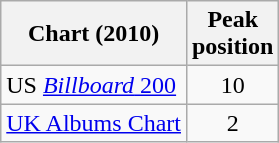<table class="wikitable sortable">
<tr>
<th>Chart (2010)</th>
<th>Peak<br>position</th>
</tr>
<tr>
<td>US <a href='#'><em>Billboard</em> 200</a></td>
<td style="text-align:center;">10</td>
</tr>
<tr>
<td><a href='#'>UK Albums Chart</a></td>
<td style="text-align:center;">2</td>
</tr>
</table>
